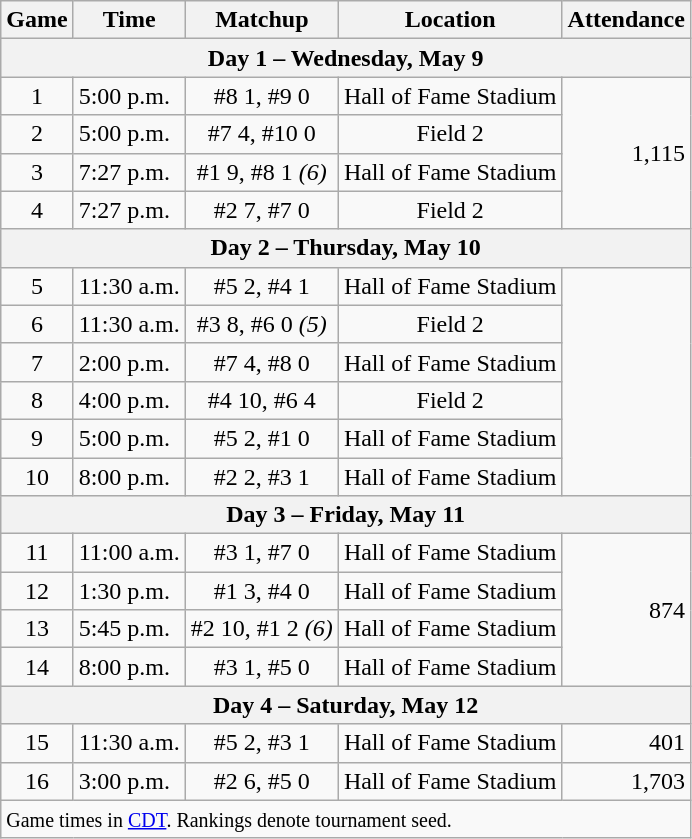<table class="wikitable">
<tr>
<th>Game</th>
<th>Time</th>
<th>Matchup</th>
<th>Location</th>
<th>Attendance</th>
</tr>
<tr>
<th colspan=5>Day 1 – Wednesday, May 9</th>
</tr>
<tr>
<td style="text-align:center;">1</td>
<td>5:00 p.m.</td>
<td style="text-align:center;">#8 <strong></strong> 1, #9  0</td>
<td style="text-align:center;">Hall of Fame Stadium</td>
<td rowspan=4 style="text-align:right;">1,115</td>
</tr>
<tr>
<td style="text-align:center;">2</td>
<td>5:00 p.m.</td>
<td style="text-align:center;">#7 <strong></strong> 4, #10  0</td>
<td style="text-align:center;">Field 2</td>
</tr>
<tr>
<td style="text-align:center;">3</td>
<td>7:27 p.m.</td>
<td style="text-align:center;">#1 <strong></strong> 9, #8  1 <em>(6)</em></td>
<td style="text-align:center;">Hall of Fame Stadium</td>
</tr>
<tr>
<td style="text-align:center;">4</td>
<td>7:27 p.m.</td>
<td style="text-align:center;">#2 <strong></strong> 7, #7  0</td>
<td style="text-align:center;">Field 2</td>
</tr>
<tr>
<th colspan=5>Day 2 – Thursday, May 10</th>
</tr>
<tr>
<td style="text-align:center;">5</td>
<td>11:30 a.m.</td>
<td style="text-align:center;">#5 <strong></strong> 2, #4  1</td>
<td style="text-align:center;">Hall of Fame Stadium</td>
<td rowspan=6 style="text-align:right;"></td>
</tr>
<tr>
<td style="text-align:center;">6</td>
<td>11:30 a.m.</td>
<td style="text-align:center;">#3 <strong></strong> 8, #6  0 <em>(5)</em></td>
<td style="text-align:center;">Field 2</td>
</tr>
<tr>
<td style="text-align:center;">7</td>
<td>2:00 p.m.</td>
<td style="text-align:center;">#7 <strong></strong> 4, #8  0</td>
<td style="text-align:center;">Hall of Fame Stadium</td>
</tr>
<tr>
<td style="text-align:center;">8</td>
<td>4:00 p.m.</td>
<td style="text-align:center;">#4 <strong></strong> 10, #6  4</td>
<td style="text-align:center;">Field 2</td>
</tr>
<tr>
<td style="text-align:center;">9</td>
<td>5:00 p.m.</td>
<td style="text-align:center;">#5 <strong></strong> 2, #1  0</td>
<td style="text-align:center;">Hall of Fame Stadium</td>
</tr>
<tr>
<td style="text-align:center;">10</td>
<td>8:00 p.m.</td>
<td style="text-align:center;">#2 <strong></strong> 2, #3  1</td>
<td style="text-align:center;">Hall of Fame Stadium</td>
</tr>
<tr>
<th colspan=5>Day 3 – Friday, May 11</th>
</tr>
<tr>
<td style="text-align:center;">11</td>
<td>11:00 a.m.</td>
<td style="text-align:center;">#3 <strong></strong> 1, #7  0</td>
<td style="text-align:center;">Hall of Fame Stadium</td>
<td rowspan=4 style="text-align:right;">874</td>
</tr>
<tr>
<td style="text-align:center;">12</td>
<td>1:30 p.m.</td>
<td style="text-align:center;">#1 <strong></strong> 3, #4  0</td>
<td style="text-align:center;">Hall of Fame Stadium</td>
</tr>
<tr>
<td style="text-align:center;">13</td>
<td>5:45 p.m.</td>
<td style="text-align:center;">#2 <strong></strong> 10, #1  2 <em>(6)</em></td>
<td style="text-align:center;">Hall of Fame Stadium</td>
</tr>
<tr>
<td style="text-align:center;">14</td>
<td>8:00 p.m.</td>
<td style="text-align:center;">#3 <strong></strong> 1, #5  0</td>
<td style="text-align:center;">Hall of Fame Stadium</td>
</tr>
<tr>
<th colspan=5>Day 4 – Saturday, May 12</th>
</tr>
<tr>
<td style="text-align:center;">15</td>
<td>11:30 a.m.</td>
<td style="text-align:center;">#5 <strong></strong> 2, #3  1</td>
<td style="text-align:center;">Hall of Fame Stadium</td>
<td style="text-align:right;">401</td>
</tr>
<tr>
<td style="text-align:center;">16</td>
<td>3:00 p.m.</td>
<td style="text-align:center;">#2 <strong></strong> 6, #5  0</td>
<td style="text-align:center;">Hall of Fame Stadium</td>
<td style="text-align:right;">1,703</td>
</tr>
<tr>
<td colspan=5><small>Game times in <a href='#'>CDT</a>. Rankings denote tournament seed.</small></td>
</tr>
</table>
